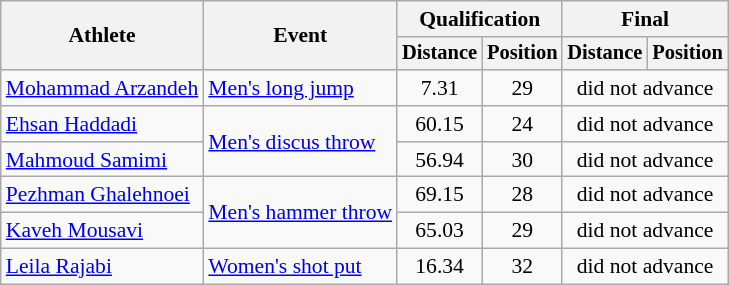<table class=wikitable style="font-size:90%;">
<tr>
<th rowspan=2>Athlete</th>
<th rowspan=2>Event</th>
<th colspan=2>Qualification</th>
<th colspan=2>Final</th>
</tr>
<tr style="font-size:95%">
<th>Distance</th>
<th>Position</th>
<th>Distance</th>
<th>Position</th>
</tr>
<tr align=center>
<td align=left><a href='#'>Mohammad Arzandeh</a></td>
<td align=left><a href='#'>Men's long jump</a></td>
<td>7.31</td>
<td>29</td>
<td colspan=2>did not advance</td>
</tr>
<tr align=center>
<td align=left><a href='#'>Ehsan Haddadi</a></td>
<td rowspan=2 align=left><a href='#'>Men's discus throw</a></td>
<td>60.15</td>
<td>24</td>
<td colspan=2>did not advance</td>
</tr>
<tr align=center>
<td align=left><a href='#'>Mahmoud Samimi</a></td>
<td>56.94</td>
<td>30</td>
<td colspan=2>did not advance</td>
</tr>
<tr align=center>
<td align=left><a href='#'>Pezhman Ghalehnoei</a></td>
<td rowspan=2 align=left><a href='#'>Men's hammer throw</a></td>
<td>69.15</td>
<td>28</td>
<td colspan=2>did not advance</td>
</tr>
<tr align=center>
<td align=left><a href='#'>Kaveh Mousavi</a></td>
<td>65.03</td>
<td>29</td>
<td colspan=2>did not advance</td>
</tr>
<tr align=center>
<td align=left><a href='#'>Leila Rajabi</a></td>
<td align=left><a href='#'>Women's shot put</a></td>
<td>16.34</td>
<td>32</td>
<td colspan=2>did not advance</td>
</tr>
</table>
